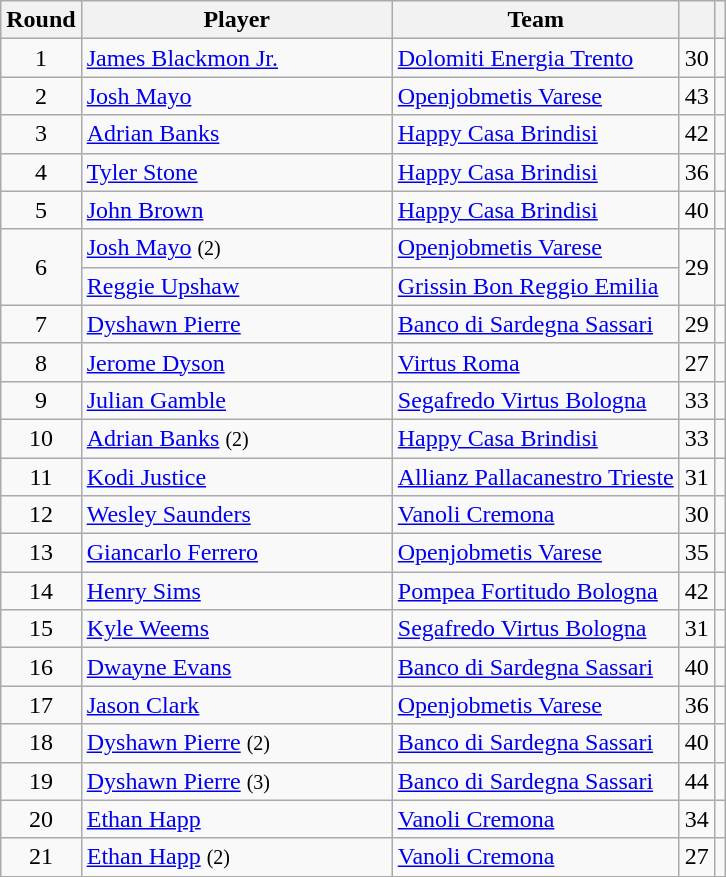<table class="wikitable sortable" style="text-align: center;">
<tr>
<th>Round</th>
<th style="width:200px;">Player</th>
<th>Team</th>
<th></th>
<th></th>
</tr>
<tr>
<td>1</td>
<td style="text-align:left;"> <a href='#'>James Blackmon Jr.</a></td>
<td style="text-align:left;"><a href='#'>Dolomiti Energia Trento</a></td>
<td>30</td>
<td></td>
</tr>
<tr>
<td>2</td>
<td style="text-align:left;"> <a href='#'>Josh Mayo</a></td>
<td style="text-align:left;"><a href='#'>Openjobmetis Varese</a></td>
<td>43</td>
<td></td>
</tr>
<tr>
<td>3</td>
<td style="text-align:left;"> <a href='#'>Adrian Banks</a></td>
<td style="text-align:left;"><a href='#'>Happy Casa Brindisi</a></td>
<td>42</td>
<td></td>
</tr>
<tr>
<td>4</td>
<td style="text-align:left;"> <a href='#'>Tyler Stone</a></td>
<td style="text-align:left;"><a href='#'>Happy Casa Brindisi</a></td>
<td>36</td>
<td></td>
</tr>
<tr>
<td>5</td>
<td style="text-align:left;"> <a href='#'>John Brown</a></td>
<td style="text-align:left;"><a href='#'>Happy Casa Brindisi</a></td>
<td>40</td>
<td></td>
</tr>
<tr>
<td rowspan="2">6</td>
<td style="text-align:left;"> <a href='#'>Josh Mayo</a> <small>(2)</small></td>
<td style="text-align:left;"><a href='#'>Openjobmetis Varese</a></td>
<td rowspan="2">29</td>
<td rowspan="2"></td>
</tr>
<tr>
<td style="text-align:left;"> <a href='#'>Reggie Upshaw</a></td>
<td style="text-align:left;"><a href='#'>Grissin Bon Reggio Emilia</a></td>
</tr>
<tr>
<td>7</td>
<td style="text-align:left;"> <a href='#'>Dyshawn Pierre</a></td>
<td style="text-align:left;"><a href='#'>Banco di Sardegna Sassari</a></td>
<td>29</td>
<td></td>
</tr>
<tr>
<td>8</td>
<td style="text-align:left;"> <a href='#'>Jerome Dyson</a></td>
<td style="text-align:left;"><a href='#'>Virtus Roma</a></td>
<td>27</td>
<td></td>
</tr>
<tr>
<td>9</td>
<td style="text-align:left;"> <a href='#'>Julian Gamble</a></td>
<td style="text-align:left;"><a href='#'>Segafredo Virtus Bologna</a></td>
<td>33</td>
<td></td>
</tr>
<tr>
<td>10</td>
<td style="text-align:left;"> <a href='#'>Adrian Banks</a> <small>(2)</small></td>
<td style="text-align:left;"><a href='#'>Happy Casa Brindisi</a></td>
<td>33</td>
<td></td>
</tr>
<tr>
<td>11</td>
<td style="text-align:left;"> <a href='#'>Kodi Justice</a></td>
<td style="text-align:left;"><a href='#'>Allianz Pallacanestro Trieste</a></td>
<td>31</td>
<td></td>
</tr>
<tr>
<td>12</td>
<td style="text-align:left;"> <a href='#'>Wesley Saunders</a></td>
<td style="text-align:left;"><a href='#'>Vanoli Cremona</a></td>
<td>30</td>
<td></td>
</tr>
<tr>
<td>13</td>
<td style="text-align:left;"> <a href='#'>Giancarlo Ferrero</a></td>
<td style="text-align:left;"><a href='#'>Openjobmetis Varese</a></td>
<td>35</td>
<td></td>
</tr>
<tr>
<td>14</td>
<td style="text-align:left;"> <a href='#'>Henry Sims</a></td>
<td style="text-align:left;"><a href='#'>Pompea Fortitudo Bologna</a></td>
<td>42</td>
<td></td>
</tr>
<tr>
<td>15</td>
<td style="text-align:left;"> <a href='#'>Kyle Weems</a></td>
<td style="text-align:left;"><a href='#'>Segafredo Virtus Bologna</a></td>
<td>31</td>
<td></td>
</tr>
<tr>
<td>16</td>
<td style="text-align:left;"> <a href='#'>Dwayne Evans</a></td>
<td style="text-align:left;"><a href='#'>Banco di Sardegna Sassari</a></td>
<td>40</td>
<td></td>
</tr>
<tr>
<td>17</td>
<td style="text-align:left;"> <a href='#'>Jason Clark</a></td>
<td style="text-align:left;"><a href='#'>Openjobmetis Varese</a></td>
<td>36</td>
<td></td>
</tr>
<tr>
<td>18</td>
<td style="text-align:left;"> <a href='#'>Dyshawn Pierre</a> <small>(2)</small></td>
<td style="text-align:left;"><a href='#'>Banco di Sardegna Sassari</a></td>
<td>40</td>
<td></td>
</tr>
<tr>
<td>19</td>
<td style="text-align:left;"> <a href='#'>Dyshawn Pierre</a> <small>(3)</small></td>
<td style="text-align:left;"><a href='#'>Banco di Sardegna Sassari</a></td>
<td>44</td>
<td></td>
</tr>
<tr>
<td>20</td>
<td style="text-align:left;"> <a href='#'>Ethan Happ</a></td>
<td style="text-align:left;"><a href='#'>Vanoli Cremona</a></td>
<td>34</td>
<td></td>
</tr>
<tr>
<td>21</td>
<td style="text-align:left;"> <a href='#'>Ethan Happ</a> <small>(2)</small></td>
<td style="text-align:left;"><a href='#'>Vanoli Cremona</a></td>
<td>27</td>
<td></td>
</tr>
</table>
